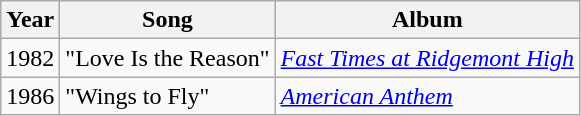<table class="wikitable">
<tr>
<th>Year</th>
<th>Song</th>
<th>Album</th>
</tr>
<tr>
<td>1982</td>
<td>"Love Is the Reason"</td>
<td><em><a href='#'>Fast Times at Ridgemont High</a></em></td>
</tr>
<tr>
<td>1986</td>
<td>"Wings to Fly"</td>
<td><em><a href='#'>American Anthem</a></em></td>
</tr>
</table>
